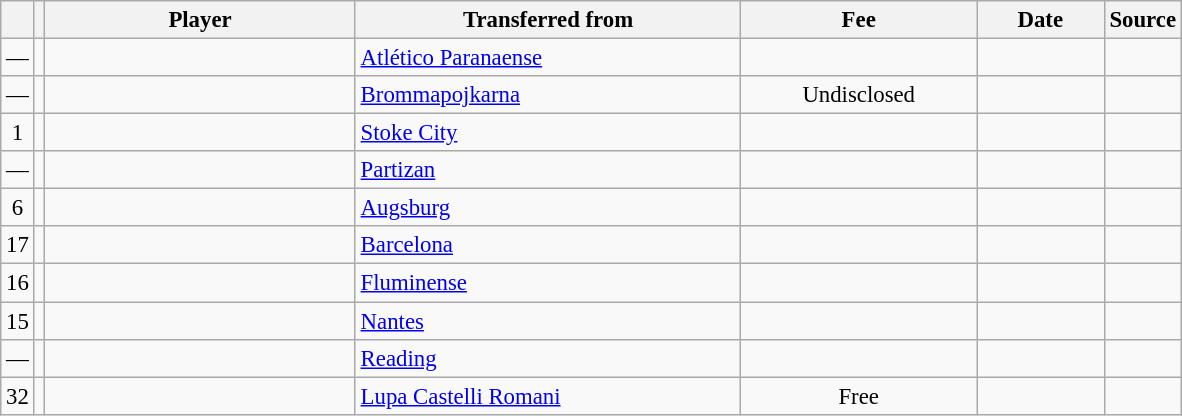<table class="wikitable plainrowheaders sortable" style="font-size:95%">
<tr>
<th></th>
<th></th>
<th scope="col" style="width:200px;">Player</th>
<th scope="col" style="width:250px;">Transferred from</th>
<th scope="col" style="width:150px;">Fee</th>
<th scope="col" style="width:78px;">Date</th>
<th>Source</th>
</tr>
<tr>
<td align=center>—</td>
<td align=center></td>
<td></td>
<td> <a href='#'>Atlético Paranaense</a></td>
<td align=center></td>
<td align=center></td>
<td align=center></td>
</tr>
<tr>
<td align=center>—</td>
<td align=center></td>
<td></td>
<td> <a href='#'>Brommapojkarna</a></td>
<td align=center>Undisclosed</td>
<td align=center></td>
<td align=center></td>
</tr>
<tr>
<td align=center>1</td>
<td align=center></td>
<td></td>
<td> <a href='#'>Stoke City</a></td>
<td align=center></td>
<td align=center></td>
<td align=center></td>
</tr>
<tr>
<td align=center>—</td>
<td align=center></td>
<td></td>
<td> <a href='#'>Partizan</a></td>
<td align=center></td>
<td align=center></td>
<td align=center></td>
</tr>
<tr>
<td align=center>6</td>
<td align=center></td>
<td></td>
<td> <a href='#'>Augsburg</a></td>
<td align=center></td>
<td align=center></td>
<td align=center></td>
</tr>
<tr>
<td align=center>17</td>
<td align=center></td>
<td></td>
<td> <a href='#'>Barcelona</a></td>
<td align=center></td>
<td align=center></td>
<td align=center></td>
</tr>
<tr>
<td align=center>16</td>
<td align=center></td>
<td></td>
<td> <a href='#'>Fluminense</a></td>
<td align=center></td>
<td align=center></td>
<td align=center></td>
</tr>
<tr>
<td align=center>15</td>
<td align=center></td>
<td></td>
<td> <a href='#'>Nantes</a></td>
<td align=center></td>
<td align=center></td>
<td align=center></td>
</tr>
<tr>
<td align=center>—</td>
<td align=center></td>
<td></td>
<td> <a href='#'>Reading</a></td>
<td align=center></td>
<td align=center></td>
<td align=center></td>
</tr>
<tr>
<td align=center>32</td>
<td align=center></td>
<td></td>
<td> <a href='#'>Lupa Castelli Romani</a></td>
<td align=center>Free</td>
<td align=center></td>
<td align=center></td>
</tr>
</table>
